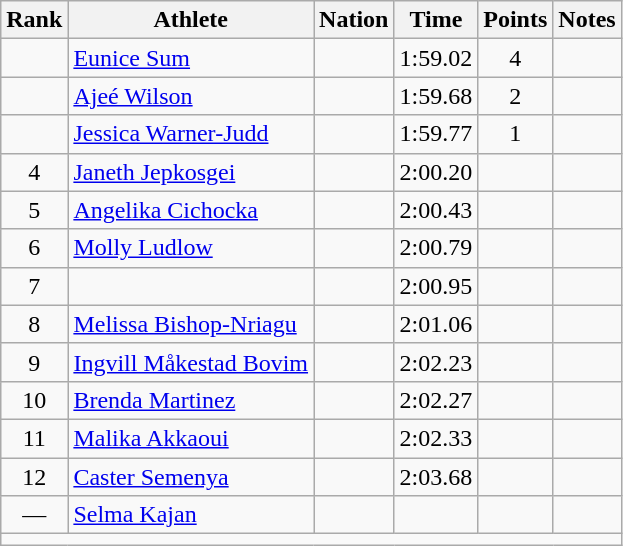<table class="wikitable sortable" style="text-align:center;">
<tr>
<th scope="col" style="width: 10px;">Rank</th>
<th scope="col">Athlete</th>
<th scope="col">Nation</th>
<th scope="col">Time</th>
<th scope="col">Points</th>
<th scope="col">Notes</th>
</tr>
<tr>
<td></td>
<td align="left"><a href='#'>Eunice Sum</a></td>
<td align="left"></td>
<td>1:59.02</td>
<td>4</td>
<td></td>
</tr>
<tr>
<td></td>
<td align="left"><a href='#'>Ajeé Wilson</a></td>
<td align="left"></td>
<td>1:59.68</td>
<td>2</td>
<td></td>
</tr>
<tr>
<td></td>
<td align="left"><a href='#'>Jessica Warner-Judd</a></td>
<td align="left"></td>
<td>1:59.77</td>
<td>1</td>
<td></td>
</tr>
<tr>
<td>4</td>
<td align="left"><a href='#'>Janeth Jepkosgei</a></td>
<td align="left"></td>
<td>2:00.20</td>
<td></td>
<td></td>
</tr>
<tr>
<td>5</td>
<td align="left"><a href='#'>Angelika Cichocka</a></td>
<td align="left"></td>
<td>2:00.43</td>
<td></td>
<td></td>
</tr>
<tr>
<td>6</td>
<td align="left"><a href='#'>Molly Ludlow</a></td>
<td align="left"></td>
<td>2:00.79</td>
<td></td>
<td></td>
</tr>
<tr>
<td>7</td>
<td align="left"></td>
<td align="left"></td>
<td>2:00.95</td>
<td></td>
<td></td>
</tr>
<tr>
<td>8</td>
<td align="left"><a href='#'>Melissa Bishop-Nriagu</a></td>
<td align="left"></td>
<td>2:01.06</td>
<td></td>
<td></td>
</tr>
<tr>
<td>9</td>
<td align="left"><a href='#'>Ingvill Måkestad Bovim</a></td>
<td align="left"></td>
<td>2:02.23</td>
<td></td>
<td></td>
</tr>
<tr>
<td>10</td>
<td align="left"><a href='#'>Brenda Martinez</a></td>
<td align="left"></td>
<td>2:02.27</td>
<td></td>
<td></td>
</tr>
<tr>
<td>11</td>
<td align="left"><a href='#'>Malika Akkaoui</a></td>
<td align="left"></td>
<td>2:02.33</td>
<td></td>
<td></td>
</tr>
<tr>
<td>12</td>
<td align="left"><a href='#'>Caster Semenya</a></td>
<td align="left"></td>
<td>2:03.68</td>
<td></td>
<td></td>
</tr>
<tr>
<td>—</td>
<td align="left"><a href='#'>Selma Kajan</a></td>
<td align="left"></td>
<td></td>
<td></td>
<td></td>
</tr>
<tr class="sortbottom">
<td colspan="6"></td>
</tr>
</table>
